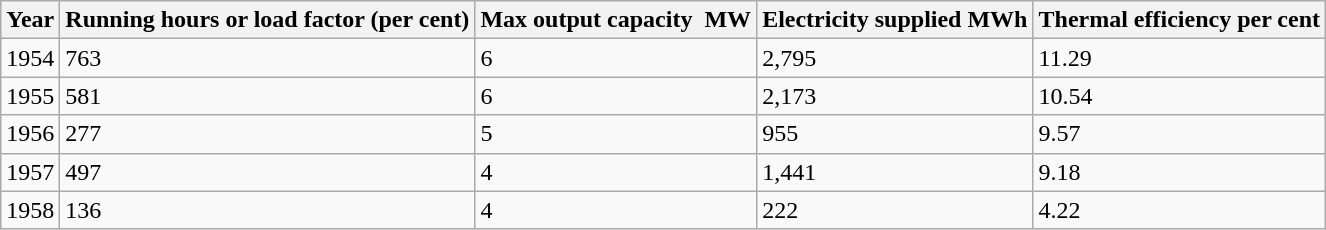<table class="wikitable">
<tr>
<th>Year</th>
<th>Running hours or load factor (per cent)</th>
<th>Max output capacity  MW</th>
<th>Electricity supplied MWh</th>
<th>Thermal efficiency per cent</th>
</tr>
<tr>
<td>1954</td>
<td>763</td>
<td>6</td>
<td>2,795</td>
<td>11.29</td>
</tr>
<tr>
<td>1955</td>
<td>581</td>
<td>6</td>
<td>2,173</td>
<td>10.54</td>
</tr>
<tr>
<td>1956</td>
<td>277</td>
<td>5</td>
<td>955</td>
<td>9.57</td>
</tr>
<tr>
<td>1957</td>
<td>497</td>
<td>4</td>
<td>1,441</td>
<td>9.18</td>
</tr>
<tr>
<td>1958</td>
<td>136</td>
<td>4</td>
<td>222</td>
<td>4.22</td>
</tr>
</table>
